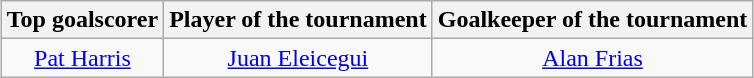<table class=wikitable style="text-align:center; margin:auto">
<tr>
<th>Top goalscorer</th>
<th>Player of the tournament</th>
<th>Goalkeeper of the tournament</th>
</tr>
<tr>
<td> <a href='#'>Pat Harris</a></td>
<td> <a href='#'>Juan Eleicegui</a></td>
<td> <a href='#'>Alan Frias</a></td>
</tr>
</table>
